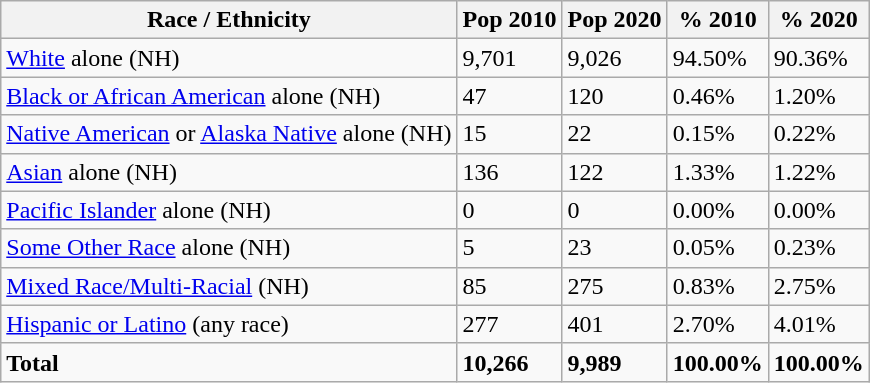<table class="wikitable">
<tr>
<th>Race / Ethnicity</th>
<th>Pop 2010</th>
<th>Pop 2020</th>
<th>% 2010</th>
<th>% 2020</th>
</tr>
<tr>
<td><a href='#'>White</a> alone (NH)</td>
<td>9,701</td>
<td>9,026</td>
<td>94.50%</td>
<td>90.36%</td>
</tr>
<tr>
<td><a href='#'>Black or African American</a> alone (NH)</td>
<td>47</td>
<td>120</td>
<td>0.46%</td>
<td>1.20%</td>
</tr>
<tr>
<td><a href='#'>Native American</a> or <a href='#'>Alaska Native</a> alone (NH)</td>
<td>15</td>
<td>22</td>
<td>0.15%</td>
<td>0.22%</td>
</tr>
<tr>
<td><a href='#'>Asian</a> alone (NH)</td>
<td>136</td>
<td>122</td>
<td>1.33%</td>
<td>1.22%</td>
</tr>
<tr>
<td><a href='#'>Pacific Islander</a> alone (NH)</td>
<td>0</td>
<td>0</td>
<td>0.00%</td>
<td>0.00%</td>
</tr>
<tr>
<td><a href='#'>Some Other Race</a> alone (NH)</td>
<td>5</td>
<td>23</td>
<td>0.05%</td>
<td>0.23%</td>
</tr>
<tr>
<td><a href='#'>Mixed Race/Multi-Racial</a> (NH)</td>
<td>85</td>
<td>275</td>
<td>0.83%</td>
<td>2.75%</td>
</tr>
<tr>
<td><a href='#'>Hispanic or Latino</a> (any race)</td>
<td>277</td>
<td>401</td>
<td>2.70%</td>
<td>4.01%</td>
</tr>
<tr>
<td><strong>Total</strong></td>
<td><strong>10,266</strong></td>
<td><strong>9,989</strong></td>
<td><strong>100.00%</strong></td>
<td><strong>100.00%</strong></td>
</tr>
</table>
